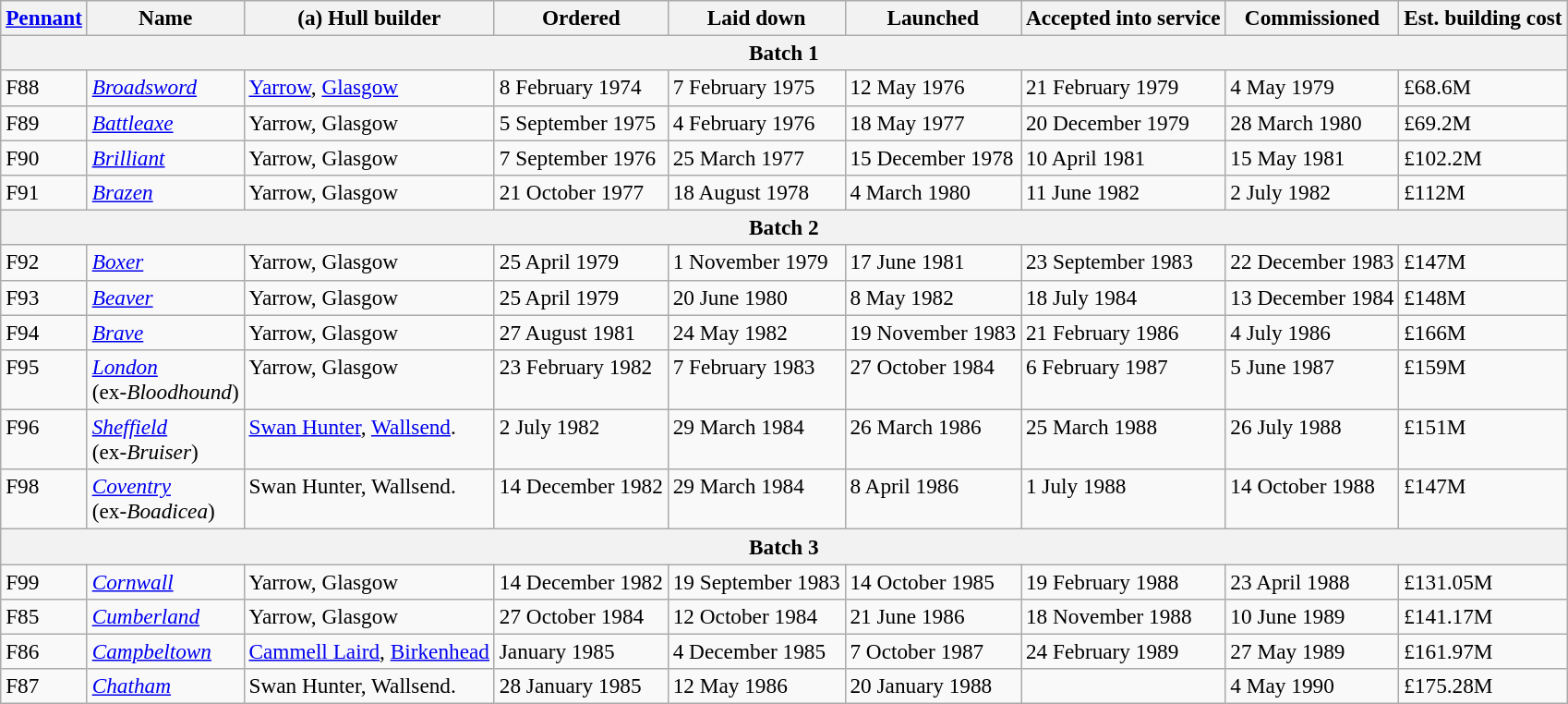<table class="wikitable" style="font-size:97%;">
<tr valign=top>
<th><a href='#'>Pennant</a></th>
<th>Name</th>
<th>(a) Hull builder</th>
<th>Ordered</th>
<th>Laid down</th>
<th>Launched</th>
<th>Accepted into service</th>
<th>Commissioned</th>
<th>Est. building cost</th>
</tr>
<tr>
<th colspan=9>Batch 1</th>
</tr>
<tr valign=top>
<td>F88</td>
<td><a href='#'><em>Broadsword</em></a></td>
<td><a href='#'>Yarrow</a>, <a href='#'>Glasgow</a></td>
<td>8 February 1974</td>
<td>7 February 1975</td>
<td>12 May 1976</td>
<td>21 February 1979</td>
<td>4 May 1979</td>
<td>£68.6M</td>
</tr>
<tr valign=top>
<td>F89</td>
<td><a href='#'><em>Battleaxe</em></a></td>
<td>Yarrow, Glasgow</td>
<td>5 September 1975</td>
<td>4 February 1976</td>
<td>18 May 1977</td>
<td>20 December 1979</td>
<td>28 March 1980</td>
<td>£69.2M</td>
</tr>
<tr valign=top>
<td>F90</td>
<td><a href='#'><em>Brilliant</em></a></td>
<td>Yarrow, Glasgow</td>
<td>7 September 1976</td>
<td>25 March 1977</td>
<td>15 December 1978</td>
<td>10 April 1981</td>
<td>15 May 1981</td>
<td>£102.2M</td>
</tr>
<tr valign=top>
<td>F91</td>
<td><a href='#'><em>Brazen</em></a></td>
<td>Yarrow, Glasgow</td>
<td>21 October 1977</td>
<td>18 August 1978</td>
<td>4 March 1980</td>
<td>11 June 1982</td>
<td>2 July 1982</td>
<td>£112M</td>
</tr>
<tr>
<th colspan=9>Batch 2</th>
</tr>
<tr>
<td>F92</td>
<td><a href='#'><em>Boxer</em></a></td>
<td>Yarrow, Glasgow</td>
<td>25 April 1979</td>
<td>1 November 1979</td>
<td>17 June 1981</td>
<td>23 September 1983</td>
<td>22 December 1983</td>
<td>£147M</td>
</tr>
<tr valign=top>
<td>F93</td>
<td><a href='#'><em>Beaver</em></a></td>
<td>Yarrow, Glasgow</td>
<td>25 April 1979</td>
<td>20 June 1980</td>
<td>8 May 1982</td>
<td>18 July 1984</td>
<td>13 December 1984</td>
<td>£148M</td>
</tr>
<tr valign=top>
<td>F94</td>
<td><a href='#'><em>Brave</em></a></td>
<td>Yarrow, Glasgow</td>
<td>27 August 1981</td>
<td>24 May 1982</td>
<td>19 November 1983</td>
<td>21 February 1986</td>
<td>4 July 1986</td>
<td>£166M</td>
</tr>
<tr valign=top>
<td>F95</td>
<td><a href='#'><em>London</em></a><br>(ex-<em>Bloodhound</em>)</td>
<td>Yarrow, Glasgow</td>
<td>23 February 1982</td>
<td>7 February 1983</td>
<td>27 October 1984</td>
<td>6 February 1987</td>
<td>5 June 1987</td>
<td>£159M</td>
</tr>
<tr valign=top>
<td>F96</td>
<td><a href='#'><em>Sheffield</em></a><br>(ex-<em>Bruiser</em>)</td>
<td><a href='#'>Swan Hunter</a>, <a href='#'>Wallsend</a>.</td>
<td>2 July 1982</td>
<td>29 March 1984</td>
<td>26 March 1986</td>
<td>25 March 1988</td>
<td>26 July 1988</td>
<td>£151M</td>
</tr>
<tr valign=top>
<td>F98</td>
<td><a href='#'><em>Coventry</em></a><br>(ex-<em>Boadicea</em>)</td>
<td>Swan Hunter, Wallsend.</td>
<td>14 December 1982</td>
<td>29 March 1984</td>
<td>8 April 1986</td>
<td>1 July 1988</td>
<td>14 October 1988</td>
<td>£147M</td>
</tr>
<tr valign=top>
<th colspan=9>Batch 3</th>
</tr>
<tr valign=top>
<td>F99</td>
<td><a href='#'><em>Cornwall</em></a></td>
<td>Yarrow, Glasgow</td>
<td>14 December 1982</td>
<td>19 September 1983</td>
<td>14 October 1985</td>
<td>19 February 1988</td>
<td>23 April 1988</td>
<td>£131.05M</td>
</tr>
<tr valign=top>
<td>F85</td>
<td><a href='#'><em>Cumberland</em></a></td>
<td>Yarrow, Glasgow</td>
<td>27 October 1984</td>
<td>12 October 1984</td>
<td>21 June 1986</td>
<td>18 November 1988</td>
<td>10 June 1989</td>
<td>£141.17M</td>
</tr>
<tr valign=top>
<td>F86</td>
<td><a href='#'><em>Campbeltown</em></a></td>
<td><a href='#'>Cammell Laird</a>, <a href='#'>Birkenhead</a></td>
<td>January 1985</td>
<td>4 December 1985</td>
<td>7 October 1987</td>
<td>24 February 1989</td>
<td>27 May 1989</td>
<td>£161.97M</td>
</tr>
<tr valign=top>
<td>F87</td>
<td><a href='#'><em>Chatham</em></a></td>
<td>Swan Hunter, Wallsend.</td>
<td>28 January 1985</td>
<td>12 May 1986</td>
<td>20 January 1988</td>
<td></td>
<td>4 May 1990</td>
<td>£175.28M</td>
</tr>
</table>
